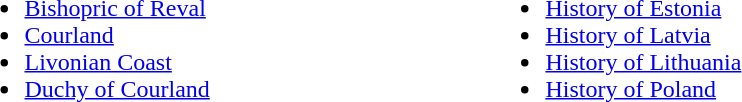<table>
<tr>
<td valign="top"width="25%"><br><ul><li><a href='#'>Bishopric of Reval</a></li><li><a href='#'>Courland</a></li><li><a href='#'>Livonian Coast</a></li><li><a href='#'>Duchy of Courland</a></li></ul></td>
<td valign="top"width="25%"><br><ul><li><a href='#'>History of Estonia</a></li><li><a href='#'>History of Latvia</a></li><li><a href='#'>History of Lithuania</a></li><li><a href='#'>History of Poland</a></li></ul></td>
</tr>
</table>
